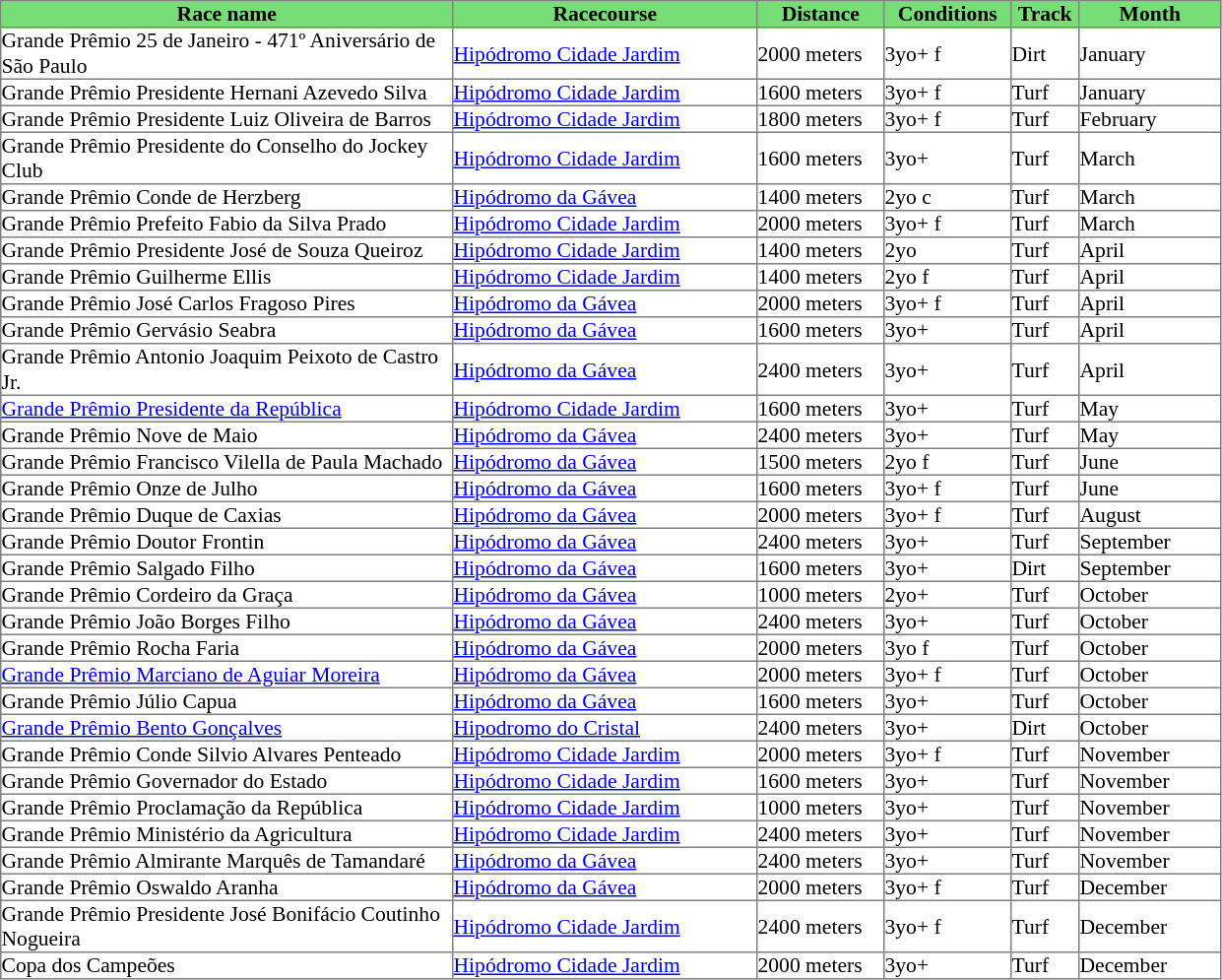<table class = "sortable" | border="1" cellpadding="0" style="border-collapse: collapse; font-size:90%">
<tr bgcolor="#77dd77" align="center">
<th>Race name</th>
<th>Racecourse</th>
<th>Distance</th>
<th>Conditions</th>
<th>Track</th>
<th>Month</th>
</tr>
<tr>
<td width="305">Grande Prêmio 25 de Janeiro - 471º Aniversário de São Paulo</td>
<td width="205"><a href='#'>Hipódromo Cidade Jardim</a></td>
<td width="85">2000 meters</td>
<td width="85">3yo+ f</td>
<td width="45">Dirt</td>
<td width="95">January</td>
</tr>
<tr>
<td>Grande Prêmio Presidente Hernani Azevedo Silva</td>
<td><a href='#'>Hipódromo Cidade Jardim</a></td>
<td>1600 meters</td>
<td>3yo+ f</td>
<td>Turf</td>
<td>January</td>
</tr>
<tr>
<td>Grande Prêmio Presidente Luiz Oliveira de Barros</td>
<td><a href='#'>Hipódromo Cidade Jardim</a></td>
<td>1800 meters</td>
<td>3yo+ f</td>
<td>Turf</td>
<td>February</td>
</tr>
<tr>
<td>Grande Prêmio Presidente do Conselho do Jockey Club</td>
<td><a href='#'>Hipódromo Cidade Jardim</a></td>
<td>1600 meters</td>
<td>3yo+</td>
<td>Turf</td>
<td>March</td>
</tr>
<tr>
<td>Grande Prêmio Conde de Herzberg</td>
<td><a href='#'>Hipódromo da Gávea</a></td>
<td>1400 meters</td>
<td>2yo c</td>
<td>Turf</td>
<td>March</td>
</tr>
<tr>
<td>Grande Prêmio Prefeito Fabio da Silva Prado</td>
<td><a href='#'>Hipódromo Cidade Jardim</a></td>
<td>2000 meters</td>
<td>3yo+ f</td>
<td>Turf</td>
<td>March</td>
</tr>
<tr>
<td>Grande Prêmio Presidente José de Souza Queiroz</td>
<td><a href='#'>Hipódromo Cidade Jardim</a></td>
<td>1400 meters</td>
<td>2yo</td>
<td>Turf</td>
<td>April</td>
</tr>
<tr>
<td>Grande Prêmio Guilherme Ellis</td>
<td><a href='#'>Hipódromo Cidade Jardim</a></td>
<td>1400 meters</td>
<td>2yo f</td>
<td>Turf</td>
<td>April</td>
</tr>
<tr>
<td>Grande Prêmio José Carlos Fragoso Pires</td>
<td><a href='#'>Hipódromo da Gávea</a></td>
<td>2000 meters</td>
<td>3yo+ f</td>
<td>Turf</td>
<td>April</td>
</tr>
<tr>
<td>Grande Prêmio Gervásio Seabra</td>
<td><a href='#'>Hipódromo da Gávea</a></td>
<td>1600 meters</td>
<td>3yo+</td>
<td>Turf</td>
<td>April</td>
</tr>
<tr>
<td>Grande Prêmio Antonio Joaquim Peixoto de Castro Jr.</td>
<td><a href='#'>Hipódromo da Gávea</a></td>
<td>2400 meters</td>
<td>3yo+</td>
<td>Turf</td>
<td>April</td>
</tr>
<tr>
<td><a href='#'>Grande Prêmio Presidente da República</a></td>
<td><a href='#'>Hipódromo Cidade Jardim</a></td>
<td>1600 meters</td>
<td>3yo+</td>
<td>Turf</td>
<td>May</td>
</tr>
<tr>
<td>Grande Prêmio Nove de Maio</td>
<td><a href='#'>Hipódromo da Gávea</a></td>
<td>2400 meters</td>
<td>3yo+</td>
<td>Turf</td>
<td>May</td>
</tr>
<tr>
<td>Grande Prêmio Francisco Vilella de Paula Machado</td>
<td><a href='#'>Hipódromo da Gávea</a></td>
<td>1500 meters</td>
<td>2yo f</td>
<td>Turf</td>
<td>June</td>
</tr>
<tr>
<td>Grande Prêmio Onze de Julho</td>
<td><a href='#'>Hipódromo da Gávea</a></td>
<td>1600 meters</td>
<td>3yo+ f</td>
<td>Turf</td>
<td>June</td>
</tr>
<tr>
<td>Grande Prêmio Duque de Caxias</td>
<td><a href='#'>Hipódromo da Gávea</a></td>
<td>2000 meters</td>
<td>3yo+ f</td>
<td>Turf</td>
<td>August</td>
</tr>
<tr>
<td>Grande Prêmio Doutor Frontin</td>
<td><a href='#'>Hipódromo da Gávea</a></td>
<td>2400 meters</td>
<td>3yo+</td>
<td>Turf</td>
<td>September</td>
</tr>
<tr>
<td>Grande Prêmio Salgado Filho</td>
<td><a href='#'>Hipódromo da Gávea</a></td>
<td>1600 meters</td>
<td>3yo+</td>
<td>Dirt</td>
<td>September</td>
</tr>
<tr>
<td>Grande Prêmio Cordeiro da Graça</td>
<td><a href='#'>Hipódromo da Gávea</a></td>
<td>1000 meters</td>
<td>2yo+</td>
<td>Turf</td>
<td>October</td>
</tr>
<tr>
<td>Grande Prêmio João Borges Filho</td>
<td><a href='#'>Hipódromo da Gávea</a></td>
<td>2400 meters</td>
<td>3yo+</td>
<td>Turf</td>
<td>October</td>
</tr>
<tr>
<td>Grande Prêmio Rocha Faria</td>
<td><a href='#'>Hipódromo da Gávea</a></td>
<td>2000 meters</td>
<td>3yo f</td>
<td>Turf</td>
<td>October</td>
</tr>
<tr>
<td><a href='#'>Grande Prêmio Marciano de Aguiar Moreira</a></td>
<td><a href='#'>Hipódromo da Gávea</a></td>
<td>2000 meters</td>
<td>3yo+ f</td>
<td>Turf</td>
<td>October</td>
</tr>
<tr>
<td>Grande Prêmio Júlio Capua</td>
<td><a href='#'>Hipódromo da Gávea</a></td>
<td>1600 meters</td>
<td>3yo+</td>
<td>Turf</td>
<td>October</td>
</tr>
<tr>
<td><a href='#'>Grande Prêmio Bento Gonçalves</a></td>
<td><a href='#'>Hipodromo do Cristal</a></td>
<td>2400 meters</td>
<td>3yo+</td>
<td>Dirt</td>
<td>October</td>
</tr>
<tr>
<td>Grande Prêmio Conde Silvio Alvares Penteado</td>
<td><a href='#'>Hipódromo Cidade Jardim</a></td>
<td>2000 meters</td>
<td>3yo+ f</td>
<td>Turf</td>
<td>November</td>
</tr>
<tr>
<td>Grande Prêmio Governador do Estado</td>
<td><a href='#'>Hipódromo Cidade Jardim</a></td>
<td>1600 meters</td>
<td>3yo+</td>
<td>Turf</td>
<td>November</td>
</tr>
<tr>
<td>Grande Prêmio Proclamação da República</td>
<td><a href='#'>Hipódromo Cidade Jardim</a></td>
<td>1000 meters</td>
<td>3yo+</td>
<td>Turf</td>
<td>November</td>
</tr>
<tr>
<td>Grande Prêmio Ministério da Agricultura</td>
<td><a href='#'>Hipódromo Cidade Jardim</a></td>
<td>2400 meters</td>
<td>3yo+</td>
<td>Turf</td>
<td>November</td>
</tr>
<tr>
<td>Grande Prêmio Almirante Marquês de Tamandaré</td>
<td><a href='#'>Hipódromo da Gávea</a></td>
<td>2400 meters</td>
<td>3yo+</td>
<td>Turf</td>
<td>November</td>
</tr>
<tr>
<td>Grande Prêmio Oswaldo Aranha</td>
<td><a href='#'>Hipódromo da Gávea</a></td>
<td>2000 meters</td>
<td>3yo+ f</td>
<td>Turf</td>
<td>December</td>
</tr>
<tr>
<td>Grande Prêmio Presidente José Bonifácio Coutinho Nogueira</td>
<td><a href='#'>Hipódromo Cidade Jardim</a></td>
<td>2400 meters</td>
<td>3yo+ f</td>
<td>Turf</td>
<td>December</td>
</tr>
<tr>
<td>Copa dos Campeões</td>
<td><a href='#'>Hipódromo Cidade Jardim</a></td>
<td>2000 meters</td>
<td>3yo+</td>
<td>Turf</td>
<td>December</td>
</tr>
</table>
